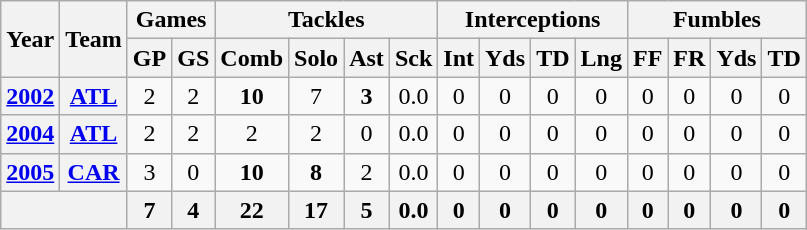<table class="wikitable" style="text-align:center">
<tr>
<th rowspan="2">Year</th>
<th rowspan="2">Team</th>
<th colspan="2">Games</th>
<th colspan="4">Tackles</th>
<th colspan="4">Interceptions</th>
<th colspan="4">Fumbles</th>
</tr>
<tr>
<th>GP</th>
<th>GS</th>
<th>Comb</th>
<th>Solo</th>
<th>Ast</th>
<th>Sck</th>
<th>Int</th>
<th>Yds</th>
<th>TD</th>
<th>Lng</th>
<th>FF</th>
<th>FR</th>
<th>Yds</th>
<th>TD</th>
</tr>
<tr>
<th><a href='#'>2002</a></th>
<th><a href='#'>ATL</a></th>
<td>2</td>
<td>2</td>
<td><strong>10</strong></td>
<td>7</td>
<td><strong>3</strong></td>
<td>0.0</td>
<td>0</td>
<td>0</td>
<td>0</td>
<td>0</td>
<td>0</td>
<td>0</td>
<td>0</td>
<td>0</td>
</tr>
<tr>
<th><a href='#'>2004</a></th>
<th><a href='#'>ATL</a></th>
<td>2</td>
<td>2</td>
<td>2</td>
<td>2</td>
<td>0</td>
<td>0.0</td>
<td>0</td>
<td>0</td>
<td>0</td>
<td>0</td>
<td>0</td>
<td>0</td>
<td>0</td>
<td>0</td>
</tr>
<tr>
<th><a href='#'>2005</a></th>
<th><a href='#'>CAR</a></th>
<td>3</td>
<td>0</td>
<td><strong>10</strong></td>
<td><strong>8</strong></td>
<td>2</td>
<td>0.0</td>
<td>0</td>
<td>0</td>
<td>0</td>
<td>0</td>
<td>0</td>
<td>0</td>
<td>0</td>
<td>0</td>
</tr>
<tr>
<th colspan="2"></th>
<th>7</th>
<th>4</th>
<th>22</th>
<th>17</th>
<th>5</th>
<th>0.0</th>
<th>0</th>
<th>0</th>
<th>0</th>
<th>0</th>
<th>0</th>
<th>0</th>
<th>0</th>
<th>0</th>
</tr>
</table>
